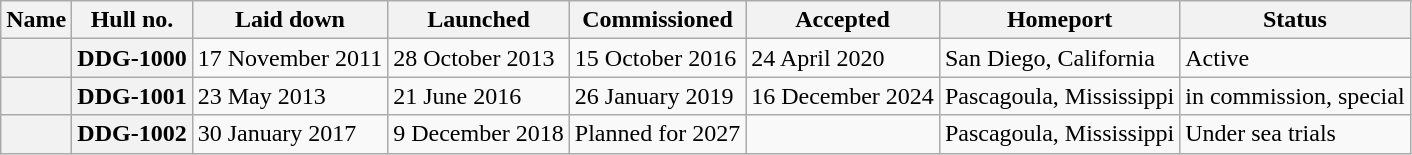<table class="wikitable sortable plainrowheaders">
<tr>
<th scope="col">Name</th>
<th scope="col">Hull no.</th>
<th scope="col">Laid down</th>
<th scope="col">Launched</th>
<th scope="col">Commissioned</th>
<th scope="col">Accepted</th>
<th scope="col">Homeport</th>
<th scope="col">Status</th>
</tr>
<tr>
<th scope="row"></th>
<th scope="row" style="white-space: nowrap;">DDG-1000</th>
<td>17 November 2011</td>
<td>28 October 2013</td>
<td>15 October 2016</td>
<td>24 April 2020</td>
<td>San Diego, California</td>
<td>Active</td>
</tr>
<tr>
<th scope="row"></th>
<th scope="row">DDG-1001</th>
<td>23 May 2013</td>
<td>21 June 2016</td>
<td>26 January 2019</td>
<td>16 December 2024</td>
<td>Pascagoula, Mississippi</td>
<td>in commission, special</td>
</tr>
<tr>
<th scope="row"></th>
<th scope="row">DDG-1002</th>
<td>30 January 2017</td>
<td>9 December 2018</td>
<td>Planned for 2027</td>
<td></td>
<td>Pascagoula, Mississippi</td>
<td>Under sea trials</td>
</tr>
</table>
